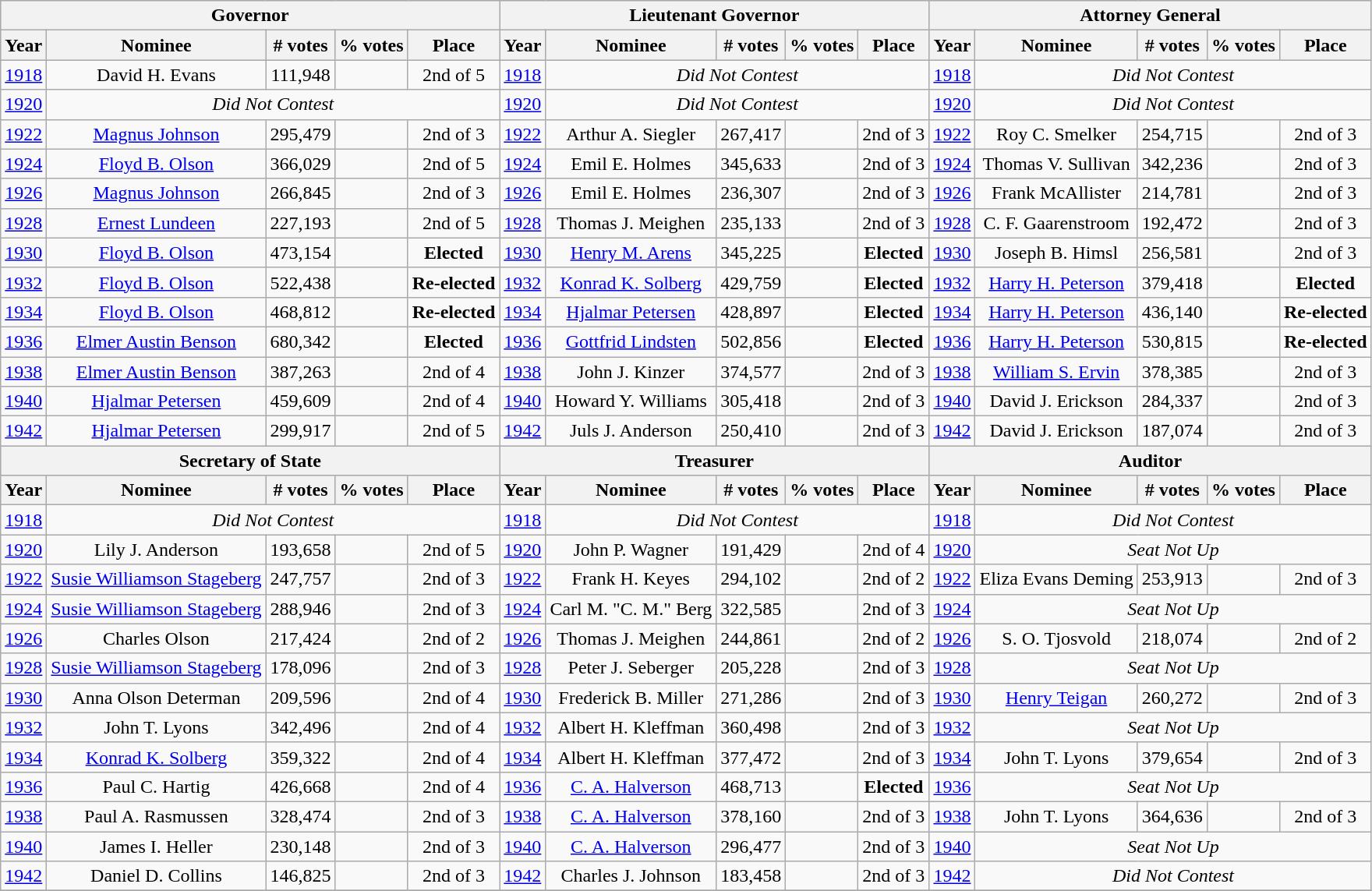<table class=wikitable style="text-align:center;">
<tr style="background:lightgrey;">
<th colspan="5">Governor</th>
<th colspan="5">Lieutenant Governor</th>
<th colspan="5">Attorney General</th>
</tr>
<tr style="background:lightgrey;">
<th>Year</th>
<th>Nominee</th>
<th># votes</th>
<th>% votes</th>
<th>Place</th>
<th>Year</th>
<th>Nominee</th>
<th># votes</th>
<th>% votes</th>
<th>Place</th>
<th>Year</th>
<th>Nominee</th>
<th># votes</th>
<th>% votes</th>
<th>Place</th>
</tr>
<tr>
<td><a href='#'>1918</a></td>
<td>David H. Evans</td>
<td>111,948</td>
<td></td>
<td>2nd of 5</td>
<td><a href='#'>1918</a></td>
<td colspan=4><em>Did Not Contest</em></td>
<td><a href='#'>1918</a></td>
<td colspan=4><em>Did Not Contest</em></td>
</tr>
<tr>
<td><a href='#'>1920</a></td>
<td colspan=4><em>Did Not Contest</em></td>
<td><a href='#'>1920</a></td>
<td colspan=4><em>Did Not Contest</em></td>
<td><a href='#'>1920</a></td>
<td colspan=4><em>Did Not Contest</em></td>
</tr>
<tr>
<td><a href='#'>1922</a></td>
<td><a href='#'>Magnus Johnson</a></td>
<td>295,479</td>
<td></td>
<td>2nd of 3</td>
<td><a href='#'>1922</a></td>
<td>Arthur A. Siegler</td>
<td>267,417</td>
<td></td>
<td>2nd of 3</td>
<td><a href='#'>1922</a></td>
<td>Roy C. Smelker</td>
<td>254,715</td>
<td></td>
<td>2nd of 3</td>
</tr>
<tr>
<td><a href='#'>1924</a></td>
<td><a href='#'>Floyd B. Olson</a></td>
<td>366,029</td>
<td></td>
<td>2nd of 5</td>
<td><a href='#'>1924</a></td>
<td>Emil E. Holmes</td>
<td>345,633</td>
<td></td>
<td>2nd of 3</td>
<td><a href='#'>1924</a></td>
<td>Thomas V. Sullivan</td>
<td>342,236</td>
<td></td>
<td>2nd of 3</td>
</tr>
<tr>
<td><a href='#'>1926</a></td>
<td><a href='#'>Magnus Johnson</a></td>
<td>266,845</td>
<td></td>
<td>2nd of 3</td>
<td><a href='#'>1926</a></td>
<td>Emil E. Holmes</td>
<td>236,307</td>
<td></td>
<td>2nd of 3</td>
<td><a href='#'>1926</a></td>
<td>Frank McAllister</td>
<td>214,781</td>
<td></td>
<td>2nd of 3</td>
</tr>
<tr>
<td><a href='#'>1928</a></td>
<td><a href='#'>Ernest Lundeen</a></td>
<td>227,193</td>
<td></td>
<td>2nd of 5</td>
<td><a href='#'>1928</a></td>
<td>Thomas J. Meighen</td>
<td>235,133</td>
<td></td>
<td>2nd of 3</td>
<td><a href='#'>1928</a></td>
<td>C. F. Gaarenstroom</td>
<td>192,472</td>
<td></td>
<td>2nd of 3</td>
</tr>
<tr>
<td><a href='#'>1930</a></td>
<td><a href='#'>Floyd B. Olson</a></td>
<td>473,154</td>
<td></td>
<td><strong>Elected</strong></td>
<td><a href='#'>1930</a></td>
<td><a href='#'>Henry M. Arens</a></td>
<td>345,225</td>
<td></td>
<td><strong>Elected</strong></td>
<td><a href='#'>1930</a></td>
<td>Joseph B. Himsl</td>
<td>256,581</td>
<td></td>
<td>2nd of 3</td>
</tr>
<tr>
<td><a href='#'>1932</a></td>
<td><a href='#'>Floyd B. Olson</a></td>
<td>522,438</td>
<td></td>
<td><strong>Re-elected</strong></td>
<td><a href='#'>1932</a></td>
<td><a href='#'>Konrad K. Solberg</a></td>
<td>429,759</td>
<td></td>
<td><strong>Elected</strong></td>
<td><a href='#'>1932</a></td>
<td><a href='#'>Harry H. Peterson</a></td>
<td>379,418</td>
<td></td>
<td><strong>Elected</strong></td>
</tr>
<tr>
<td><a href='#'>1934</a></td>
<td><a href='#'>Floyd B. Olson</a></td>
<td>468,812</td>
<td></td>
<td><strong>Re-elected</strong></td>
<td><a href='#'>1934</a></td>
<td><a href='#'>Hjalmar Petersen</a></td>
<td>428,897</td>
<td></td>
<td><strong>Elected</strong></td>
<td><a href='#'>1934</a></td>
<td><a href='#'>Harry H. Peterson</a></td>
<td>436,140</td>
<td></td>
<td><strong>Re-elected</strong></td>
</tr>
<tr>
<td><a href='#'>1936</a></td>
<td><a href='#'>Elmer Austin Benson</a></td>
<td>680,342</td>
<td></td>
<td><strong>Elected</strong></td>
<td><a href='#'>1936</a></td>
<td><a href='#'>Gottfrid Lindsten</a></td>
<td>502,856</td>
<td></td>
<td><strong>Elected</strong></td>
<td><a href='#'>1936</a></td>
<td><a href='#'>Harry H. Peterson</a></td>
<td>530,815</td>
<td></td>
<td><strong>Re-elected</strong></td>
</tr>
<tr>
<td><a href='#'>1938</a></td>
<td><a href='#'>Elmer Austin Benson</a></td>
<td>387,263</td>
<td></td>
<td>2nd of 4</td>
<td><a href='#'>1938</a></td>
<td>John J. Kinzer</td>
<td>374,577</td>
<td></td>
<td>2nd of 3</td>
<td><a href='#'>1938</a></td>
<td><a href='#'>William S. Ervin</a></td>
<td>378,385</td>
<td></td>
<td>2nd of 3</td>
</tr>
<tr>
<td><a href='#'>1940</a></td>
<td><a href='#'>Hjalmar Petersen</a></td>
<td>459,609</td>
<td></td>
<td>2nd of 4</td>
<td><a href='#'>1940</a></td>
<td>Howard Y. Williams</td>
<td>305,418</td>
<td></td>
<td>2nd of 3</td>
<td><a href='#'>1940</a></td>
<td>David J. Erickson</td>
<td>284,337</td>
<td></td>
<td>2nd of 3</td>
</tr>
<tr>
<td><a href='#'>1942</a></td>
<td><a href='#'>Hjalmar Petersen</a></td>
<td>299,917</td>
<td></td>
<td>2nd of 5</td>
<td><a href='#'>1942</a></td>
<td>Juls J. Anderson</td>
<td>250,410</td>
<td></td>
<td>2nd of 3</td>
<td><a href='#'>1942</a></td>
<td>David J. Erickson</td>
<td>187,074</td>
<td></td>
<td>2nd of 3</td>
</tr>
<tr style="background:lightgrey;">
<th colspan="5">Secretary of State</th>
<th colspan="5">Treasurer</th>
<th colspan="5">Auditor</th>
</tr>
<tr style="background:lightgrey;">
<th>Year</th>
<th>Nominee</th>
<th># votes</th>
<th>% votes</th>
<th>Place</th>
<th>Year</th>
<th>Nominee</th>
<th># votes</th>
<th>% votes</th>
<th>Place</th>
<th>Year</th>
<th>Nominee</th>
<th># votes</th>
<th>% votes</th>
<th>Place</th>
</tr>
<tr>
<td><a href='#'>1918</a></td>
<td colspan=4><em>Did Not Contest</em></td>
<td><a href='#'>1918</a></td>
<td colspan=4><em>Did Not Contest</em></td>
<td><a href='#'>1918</a></td>
<td colspan=4><em>Did Not Contest</em></td>
</tr>
<tr>
<td><a href='#'>1920</a></td>
<td>Lily J. Anderson</td>
<td>193,658</td>
<td></td>
<td>2nd of 5</td>
<td><a href='#'>1920</a></td>
<td>John P. Wagner</td>
<td>191,429</td>
<td></td>
<td>2nd of 4</td>
<td><a href='#'>1920</a></td>
<td colspan=4><em>Seat Not Up</em></td>
</tr>
<tr>
<td><a href='#'>1922</a></td>
<td><a href='#'>Susie Williamson Stageberg</a></td>
<td>247,757</td>
<td></td>
<td>2nd of 3</td>
<td><a href='#'>1922</a></td>
<td>Frank H. Keyes</td>
<td>294,102</td>
<td></td>
<td>2nd of 2</td>
<td><a href='#'>1922</a></td>
<td>Eliza Evans Deming</td>
<td>253,913</td>
<td></td>
<td>2nd of 3</td>
</tr>
<tr>
<td><a href='#'>1924</a></td>
<td><a href='#'>Susie Williamson Stageberg</a></td>
<td>288,946</td>
<td></td>
<td>2nd of 3</td>
<td><a href='#'>1924</a></td>
<td>Carl M. "C. M." Berg</td>
<td>322,585</td>
<td></td>
<td>2nd of 3</td>
<td><a href='#'>1924</a></td>
<td colspan=4><em>Seat Not Up</em></td>
</tr>
<tr>
<td><a href='#'>1926</a></td>
<td>Charles Olson</td>
<td>217,424</td>
<td></td>
<td>2nd of 2</td>
<td><a href='#'>1926</a></td>
<td>Thomas J. Meighen</td>
<td>244,861</td>
<td></td>
<td>2nd of 2</td>
<td><a href='#'>1926</a></td>
<td>S. O. Tjosvold</td>
<td>218,074</td>
<td></td>
<td>2nd of 2</td>
</tr>
<tr>
<td><a href='#'>1928</a></td>
<td><a href='#'>Susie Williamson Stageberg</a></td>
<td>178,096</td>
<td></td>
<td>2nd of 3</td>
<td><a href='#'>1928</a></td>
<td>Peter J. Seberger</td>
<td>205,228</td>
<td></td>
<td>2nd of 3</td>
<td><a href='#'>1928</a></td>
<td colspan=4><em>Seat Not Up</em></td>
</tr>
<tr>
<td><a href='#'>1930</a></td>
<td>Anna Olson Determan</td>
<td>209,596</td>
<td></td>
<td>2nd of 4</td>
<td><a href='#'>1930</a></td>
<td>Frederick B. Miller</td>
<td>271,286</td>
<td></td>
<td>2nd of 3</td>
<td><a href='#'>1930</a></td>
<td><a href='#'>Henry Teigan</a></td>
<td>260,272</td>
<td></td>
<td>2nd of 3</td>
</tr>
<tr>
<td><a href='#'>1932</a></td>
<td>John T. Lyons</td>
<td>342,496</td>
<td></td>
<td>2nd of 4</td>
<td><a href='#'>1932</a></td>
<td>Albert H. Kleffman</td>
<td>360,498</td>
<td></td>
<td>2nd of 3</td>
<td><a href='#'>1932</a></td>
<td colspan=4><em>Seat Not Up</em></td>
</tr>
<tr>
<td><a href='#'>1934</a></td>
<td><a href='#'>Konrad K. Solberg</a></td>
<td>359,322</td>
<td></td>
<td>2nd of 4</td>
<td><a href='#'>1934</a></td>
<td>Albert H. Kleffman</td>
<td>377,472</td>
<td></td>
<td>2nd of 3</td>
<td><a href='#'>1934</a></td>
<td>John T. Lyons</td>
<td>379,654</td>
<td></td>
<td>2nd of 3</td>
</tr>
<tr>
<td><a href='#'>1936</a></td>
<td>Paul C. Hartig</td>
<td>426,668</td>
<td></td>
<td>2nd of 4</td>
<td><a href='#'>1936</a></td>
<td><a href='#'>C. A. Halverson</a></td>
<td>468,713</td>
<td></td>
<td><strong>Elected</strong></td>
<td><a href='#'>1936</a></td>
<td colspan=4><em>Seat Not Up</em></td>
</tr>
<tr>
<td><a href='#'>1938</a></td>
<td>Paul A. Rasmussen</td>
<td>328,474</td>
<td></td>
<td>2nd of 3</td>
<td><a href='#'>1938</a></td>
<td><a href='#'>C. A. Halverson</a></td>
<td>378,160</td>
<td></td>
<td>2nd of 3</td>
<td><a href='#'>1938</a></td>
<td>John T. Lyons</td>
<td>364,636</td>
<td></td>
<td>2nd of 3</td>
</tr>
<tr>
<td><a href='#'>1940</a></td>
<td>James I. Heller</td>
<td>230,148</td>
<td></td>
<td>2nd of 3</td>
<td><a href='#'>1940</a></td>
<td><a href='#'>C. A. Halverson</a></td>
<td>296,477</td>
<td></td>
<td>2nd of 3</td>
<td><a href='#'>1940</a></td>
<td colspan=4><em>Seat Not Up</em></td>
</tr>
<tr>
<td><a href='#'>1942</a></td>
<td>Daniel D. Collins</td>
<td>146,825</td>
<td></td>
<td>2nd of 3</td>
<td><a href='#'>1942</a></td>
<td>Charles J. Johnson</td>
<td>183,458</td>
<td></td>
<td>2nd of 3</td>
<td><a href='#'>1942</a></td>
<td colspan=4><em>Did Not Contest</em></td>
</tr>
<tr>
</tr>
</table>
